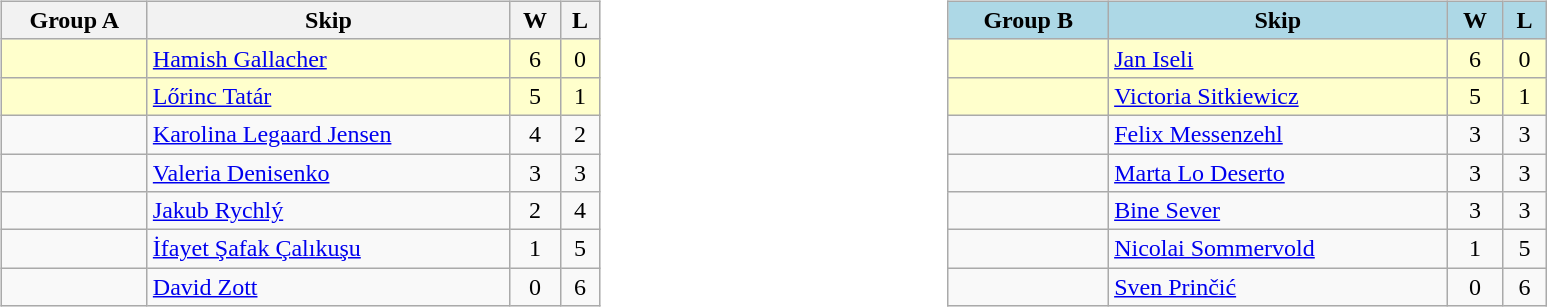<table>
<tr>
<td width=10% valign="top"><br><table class="wikitable" width =400 style="text-align: center;">
<tr>
<th>Group A</th>
<th>Skip</th>
<th>W</th>
<th>L</th>
</tr>
<tr bgcolor=ffffcc>
<td align=left></td>
<td align=left><a href='#'>Hamish Gallacher</a></td>
<td>6</td>
<td>0</td>
</tr>
<tr bgcolor=ffffcc>
<td align=left></td>
<td align=left><a href='#'>Lőrinc Tatár</a></td>
<td>5</td>
<td>1</td>
</tr>
<tr>
<td align=left></td>
<td align=left><a href='#'>Karolina Legaard Jensen</a></td>
<td>4</td>
<td>2</td>
</tr>
<tr>
<td align=left></td>
<td align=left><a href='#'>Valeria Denisenko</a></td>
<td>3</td>
<td>3</td>
</tr>
<tr>
<td align=left></td>
<td align=left><a href='#'>Jakub Rychlý</a></td>
<td>2</td>
<td>4</td>
</tr>
<tr>
<td align=left></td>
<td align=left><a href='#'>İfayet Şafak Çalıkuşu</a></td>
<td>1</td>
<td>5</td>
</tr>
<tr>
<td align=left></td>
<td align=left><a href='#'>David Zott</a></td>
<td>0</td>
<td>6</td>
</tr>
</table>
</td>
<td width=10% valign="top"><br><table class="wikitable" width=400 style="text-align: center;">
<tr>
<th style="background: #ADD8E6;">Group B</th>
<th style="background: #ADD8E6;">Skip</th>
<th style="background: #ADD8E6;">W</th>
<th style="background: #ADD8E6;">L</th>
</tr>
<tr bgcolor=ffffcc>
<td align=left></td>
<td align=left><a href='#'>Jan Iseli</a></td>
<td>6</td>
<td>0</td>
</tr>
<tr bgcolor=ffffcc>
<td align=left></td>
<td align=left><a href='#'>Victoria Sitkiewicz</a></td>
<td>5</td>
<td>1</td>
</tr>
<tr>
<td align=left></td>
<td align=left><a href='#'>Felix Messenzehl</a></td>
<td>3</td>
<td>3</td>
</tr>
<tr>
<td align=left></td>
<td align=left><a href='#'>Marta Lo Deserto</a></td>
<td>3</td>
<td>3</td>
</tr>
<tr>
<td align=left></td>
<td align=left><a href='#'>Bine Sever</a></td>
<td>3</td>
<td>3</td>
</tr>
<tr>
<td align=left></td>
<td align=left><a href='#'>Nicolai Sommervold</a></td>
<td>1</td>
<td>5</td>
</tr>
<tr>
<td align=left></td>
<td align=left><a href='#'>Sven Prinčić</a></td>
<td>0</td>
<td>6</td>
</tr>
</table>
</td>
</tr>
</table>
